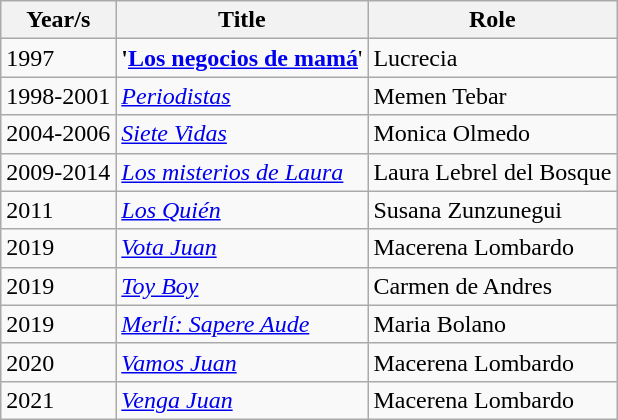<table class="wikitable plainrowheaders sortable" style="margin-right: 0;">
<tr>
<th scope="col">Year/s</th>
<th scope="col">Title</th>
<th scope="col">Role</th>
</tr>
<tr>
<td>1997</td>
<td><strong>'<a href='#'>Los negocios de mamá</a></strong>'</td>
<td>Lucrecia</td>
</tr>
<tr>
<td>1998-2001</td>
<td><em><a href='#'>Periodistas</a></em></td>
<td>Memen Tebar</td>
</tr>
<tr>
<td>2004-2006</td>
<td><em><a href='#'>Siete Vidas</a></em></td>
<td>Monica Olmedo</td>
</tr>
<tr>
<td>2009-2014</td>
<td><em><a href='#'>Los misterios de Laura</a></em></td>
<td>Laura Lebrel del Bosque</td>
</tr>
<tr>
<td>2011</td>
<td><em><a href='#'>Los Quién</a></em></td>
<td>Susana Zunzunegui</td>
</tr>
<tr>
<td>2019</td>
<td><em><a href='#'>Vota Juan</a></em></td>
<td>Macerena Lombardo</td>
</tr>
<tr>
<td>2019</td>
<td><em><a href='#'>Toy Boy</a></em></td>
<td>Carmen de Andres</td>
</tr>
<tr>
<td>2019</td>
<td><em><a href='#'>Merlí: Sapere Aude</a></em></td>
<td>Maria Bolano</td>
</tr>
<tr>
<td>2020</td>
<td><em><a href='#'>Vamos Juan</a></em></td>
<td>Macerena Lombardo</td>
</tr>
<tr>
<td>2021</td>
<td><em><a href='#'>Venga Juan</a></em></td>
<td>Macerena Lombardo</td>
</tr>
</table>
